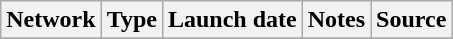<table class="wikitable sortable">
<tr>
<th>Network</th>
<th>Type</th>
<th>Launch date</th>
<th>Notes</th>
<th>Source</th>
</tr>
<tr>
</tr>
</table>
